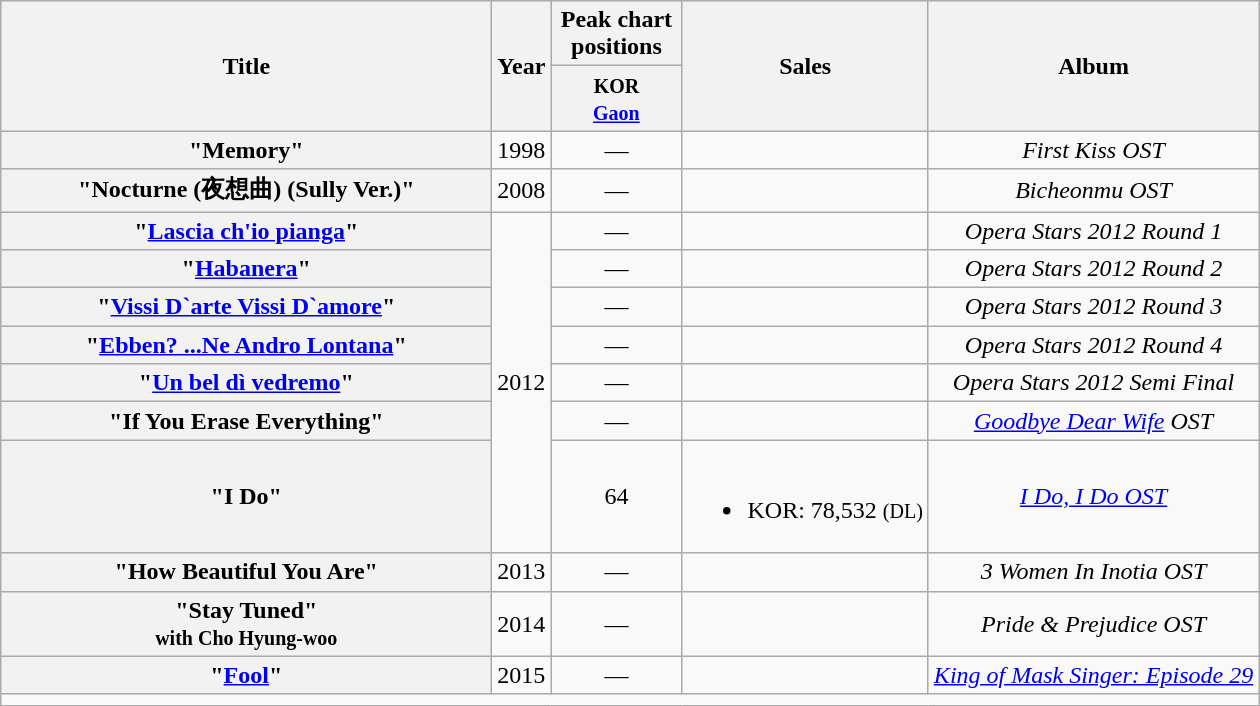<table class="wikitable plainrowheaders" style="text-align:center;">
<tr>
<th scope="col" rowspan="2 "style="width:20em;">Title</th>
<th scope="col" rowspan="2">Year</th>
<th colspan="1" scope="col" style="width:5em;">Peak chart positions</th>
<th scope="col" rowspan="2">Sales</th>
<th scope="col" rowspan="2">Album</th>
</tr>
<tr>
<th><small>KOR<br><a href='#'>Gaon</a><br></small></th>
</tr>
<tr>
<th scope="row">"Memory"</th>
<td>1998</td>
<td>—</td>
<td></td>
<td><em>First Kiss OST</em></td>
</tr>
<tr>
<th scope="row">"Nocturne (夜想曲) (Sully Ver.)"</th>
<td>2008</td>
<td>—</td>
<td></td>
<td><em>Bicheonmu OST</em></td>
</tr>
<tr>
<th scope="row">"<a href='#'>Lascia ch'io pianga</a>"</th>
<td rowspan="7">2012</td>
<td>—</td>
<td></td>
<td rowspan="1"><em>Opera Stars 2012 Round 1</em></td>
</tr>
<tr>
<th scope="row">"<a href='#'>Habanera</a>"</th>
<td>—</td>
<td></td>
<td rowspan="1"><em>Opera Stars 2012 Round 2</em></td>
</tr>
<tr>
<th scope="row">"<a href='#'>Vissi D`arte Vissi D`amore</a>"</th>
<td>—</td>
<td></td>
<td rowspan="1"><em>Opera Stars 2012 Round 3</em></td>
</tr>
<tr>
<th scope="row">"<a href='#'>Ebben? ...Ne Andro Lontana</a>"</th>
<td>—</td>
<td></td>
<td rowspan="1"><em>Opera Stars 2012 Round 4</em></td>
</tr>
<tr>
<th scope="row">"<a href='#'>Un bel dì vedremo</a>"</th>
<td>—</td>
<td></td>
<td rowspan="1"><em>Opera Stars 2012 Semi Final</em></td>
</tr>
<tr>
<th scope="row">"If You Erase Everything"</th>
<td>—</td>
<td></td>
<td><em><a href='#'>Goodbye Dear Wife</a> OST</em></td>
</tr>
<tr>
<th scope="row">"I Do"</th>
<td>64</td>
<td><br><ul><li>KOR: 78,532 <small>(DL)</small></li></ul></td>
<td><em><a href='#'>I Do, I Do OST</a></em></td>
</tr>
<tr>
<th scope="row">"How Beautiful You Are"</th>
<td>2013</td>
<td>—</td>
<td></td>
<td><em>3 Women In Inotia OST</em></td>
</tr>
<tr>
<th scope="row">"Stay Tuned" <br><small>with Cho Hyung-woo</small></th>
<td>2014</td>
<td>—</td>
<td></td>
<td><em>Pride & Prejudice OST</em></td>
</tr>
<tr>
<th scope="row">"<a href='#'>Fool</a>"</th>
<td>2015</td>
<td>—</td>
<td></td>
<td><em><a href='#'>King of Mask Singer: Episode 29</a></em></td>
</tr>
<tr>
<td colspan="5"></td>
</tr>
</table>
